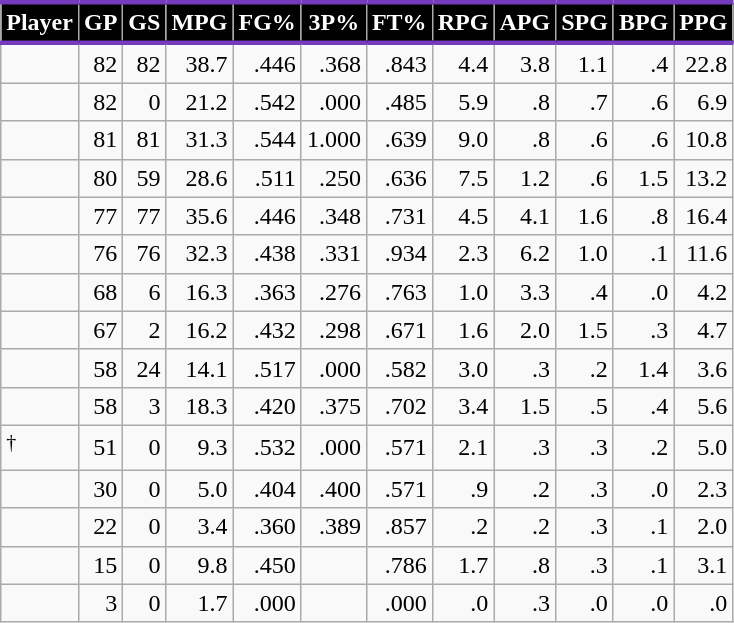<table class="wikitable sortable" style="text-align:right;">
<tr>
<th style="background:#010101; color:#FFFFFF; border-top:#753BBD 3px solid; border-bottom:#753BBD 3px solid;">Player</th>
<th style="background:#010101; color:#FFFFFF; border-top:#753BBD 3px solid; border-bottom:#753BBD 3px solid;">GP</th>
<th style="background:#010101; color:#FFFFFF; border-top:#753BBD 3px solid; border-bottom:#753BBD 3px solid;">GS</th>
<th style="background:#010101; color:#FFFFFF; border-top:#753BBD 3px solid; border-bottom:#753BBD 3px solid;">MPG</th>
<th style="background:#010101; color:#FFFFFF; border-top:#753BBD 3px solid; border-bottom:#753BBD 3px solid;">FG%</th>
<th style="background:#010101; color:#FFFFFF; border-top:#753BBD 3px solid; border-bottom:#753BBD 3px solid;">3P%</th>
<th style="background:#010101; color:#FFFFFF; border-top:#753BBD 3px solid; border-bottom:#753BBD 3px solid;">FT%</th>
<th style="background:#010101; color:#FFFFFF; border-top:#753BBD 3px solid; border-bottom:#753BBD 3px solid;">RPG</th>
<th style="background:#010101; color:#FFFFFF; border-top:#753BBD 3px solid; border-bottom:#753BBD 3px solid;">APG</th>
<th style="background:#010101; color:#FFFFFF; border-top:#753BBD 3px solid; border-bottom:#753BBD 3px solid;">SPG</th>
<th style="background:#010101; color:#FFFFFF; border-top:#753BBD 3px solid; border-bottom:#753BBD 3px solid;">BPG</th>
<th style="background:#010101; color:#FFFFFF; border-top:#753BBD 3px solid; border-bottom:#753BBD 3px solid;">PPG</th>
</tr>
<tr>
<td style="text-align:left;"></td>
<td>82</td>
<td>82</td>
<td>38.7</td>
<td>.446</td>
<td>.368</td>
<td>.843</td>
<td>4.4</td>
<td>3.8</td>
<td>1.1</td>
<td>.4</td>
<td>22.8</td>
</tr>
<tr>
<td style="text-align:left;"></td>
<td>82</td>
<td>0</td>
<td>21.2</td>
<td>.542</td>
<td>.000</td>
<td>.485</td>
<td>5.9</td>
<td>.8</td>
<td>.7</td>
<td>.6</td>
<td>6.9</td>
</tr>
<tr>
<td style="text-align:left;"></td>
<td>81</td>
<td>81</td>
<td>31.3</td>
<td>.544</td>
<td>1.000</td>
<td>.639</td>
<td>9.0</td>
<td>.8</td>
<td>.6</td>
<td>.6</td>
<td>10.8</td>
</tr>
<tr>
<td style="text-align:left;"></td>
<td>80</td>
<td>59</td>
<td>28.6</td>
<td>.511</td>
<td>.250</td>
<td>.636</td>
<td>7.5</td>
<td>1.2</td>
<td>.6</td>
<td>1.5</td>
<td>13.2</td>
</tr>
<tr>
<td style="text-align:left;"></td>
<td>77</td>
<td>77</td>
<td>35.6</td>
<td>.446</td>
<td>.348</td>
<td>.731</td>
<td>4.5</td>
<td>4.1</td>
<td>1.6</td>
<td>.8</td>
<td>16.4</td>
</tr>
<tr>
<td style="text-align:left;"></td>
<td>76</td>
<td>76</td>
<td>32.3</td>
<td>.438</td>
<td>.331</td>
<td>.934</td>
<td>2.3</td>
<td>6.2</td>
<td>1.0</td>
<td>.1</td>
<td>11.6</td>
</tr>
<tr>
<td style="text-align:left;"></td>
<td>68</td>
<td>6</td>
<td>16.3</td>
<td>.363</td>
<td>.276</td>
<td>.763</td>
<td>1.0</td>
<td>3.3</td>
<td>.4</td>
<td>.0</td>
<td>4.2</td>
</tr>
<tr>
<td style="text-align:left;"></td>
<td>67</td>
<td>2</td>
<td>16.2</td>
<td>.432</td>
<td>.298</td>
<td>.671</td>
<td>1.6</td>
<td>2.0</td>
<td>1.5</td>
<td>.3</td>
<td>4.7</td>
</tr>
<tr>
<td style="text-align:left;"></td>
<td>58</td>
<td>24</td>
<td>14.1</td>
<td>.517</td>
<td>.000</td>
<td>.582</td>
<td>3.0</td>
<td>.3</td>
<td>.2</td>
<td>1.4</td>
<td>3.6</td>
</tr>
<tr>
<td style="text-align:left;"></td>
<td>58</td>
<td>3</td>
<td>18.3</td>
<td>.420</td>
<td>.375</td>
<td>.702</td>
<td>3.4</td>
<td>1.5</td>
<td>.5</td>
<td>.4</td>
<td>5.6</td>
</tr>
<tr>
<td style="text-align:left;"><sup>†</sup></td>
<td>51</td>
<td>0</td>
<td>9.3</td>
<td>.532</td>
<td>.000</td>
<td>.571</td>
<td>2.1</td>
<td>.3</td>
<td>.3</td>
<td>.2</td>
<td>5.0</td>
</tr>
<tr>
<td style="text-align:left;"></td>
<td>30</td>
<td>0</td>
<td>5.0</td>
<td>.404</td>
<td>.400</td>
<td>.571</td>
<td>.9</td>
<td>.2</td>
<td>.3</td>
<td>.0</td>
<td>2.3</td>
</tr>
<tr>
<td style="text-align:left;"></td>
<td>22</td>
<td>0</td>
<td>3.4</td>
<td>.360</td>
<td>.389</td>
<td>.857</td>
<td>.2</td>
<td>.2</td>
<td>.3</td>
<td>.1</td>
<td>2.0</td>
</tr>
<tr>
<td style="text-align:left;"></td>
<td>15</td>
<td>0</td>
<td>9.8</td>
<td>.450</td>
<td></td>
<td>.786</td>
<td>1.7</td>
<td>.8</td>
<td>.3</td>
<td>.1</td>
<td>3.1</td>
</tr>
<tr>
<td style="text-align:left;"></td>
<td>3</td>
<td>0</td>
<td>1.7</td>
<td>.000</td>
<td></td>
<td>.000</td>
<td>.0</td>
<td>.3</td>
<td>.0</td>
<td>.0</td>
<td>.0</td>
</tr>
</table>
